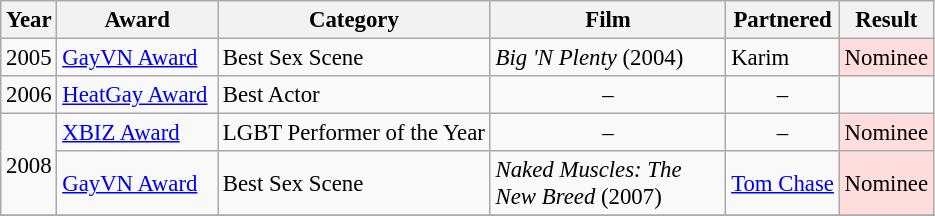<table class="wikitable" style="font-size:95%;">
<tr>
<th>Year</th>
<th width="100px">Award</th>
<th>Category</th>
<th width="150px">Film</th>
<th>Partnered</th>
<th>Result</th>
</tr>
<tr>
<td>2005</td>
<td><a href='#'>GayVN Award</a></td>
<td>Best Sex Scene</td>
<td><em>Big 'N Plenty</em> (2004)</td>
<td>Karim</td>
<td style="background: #ffdddd">Nominee</td>
</tr>
<tr>
<td>2006</td>
<td><a href='#'>HeatGay Award</a></td>
<td>Best Actor</td>
<td align="center">–</td>
<td align="center">–</td>
<td></td>
</tr>
<tr>
<td rowspan="2">2008</td>
<td><a href='#'>XBIZ Award</a></td>
<td>LGBT Performer of the Year</td>
<td align="center">–</td>
<td align="center">–</td>
<td style="background: #ffdddd">Nominee</td>
</tr>
<tr>
<td><a href='#'>GayVN Award</a></td>
<td>Best Sex Scene</td>
<td><em>Naked Muscles: The New Breed</em> (2007)</td>
<td><a href='#'>Tom Chase</a></td>
<td style="background: #ffdddd">Nominee</td>
</tr>
<tr>
</tr>
</table>
